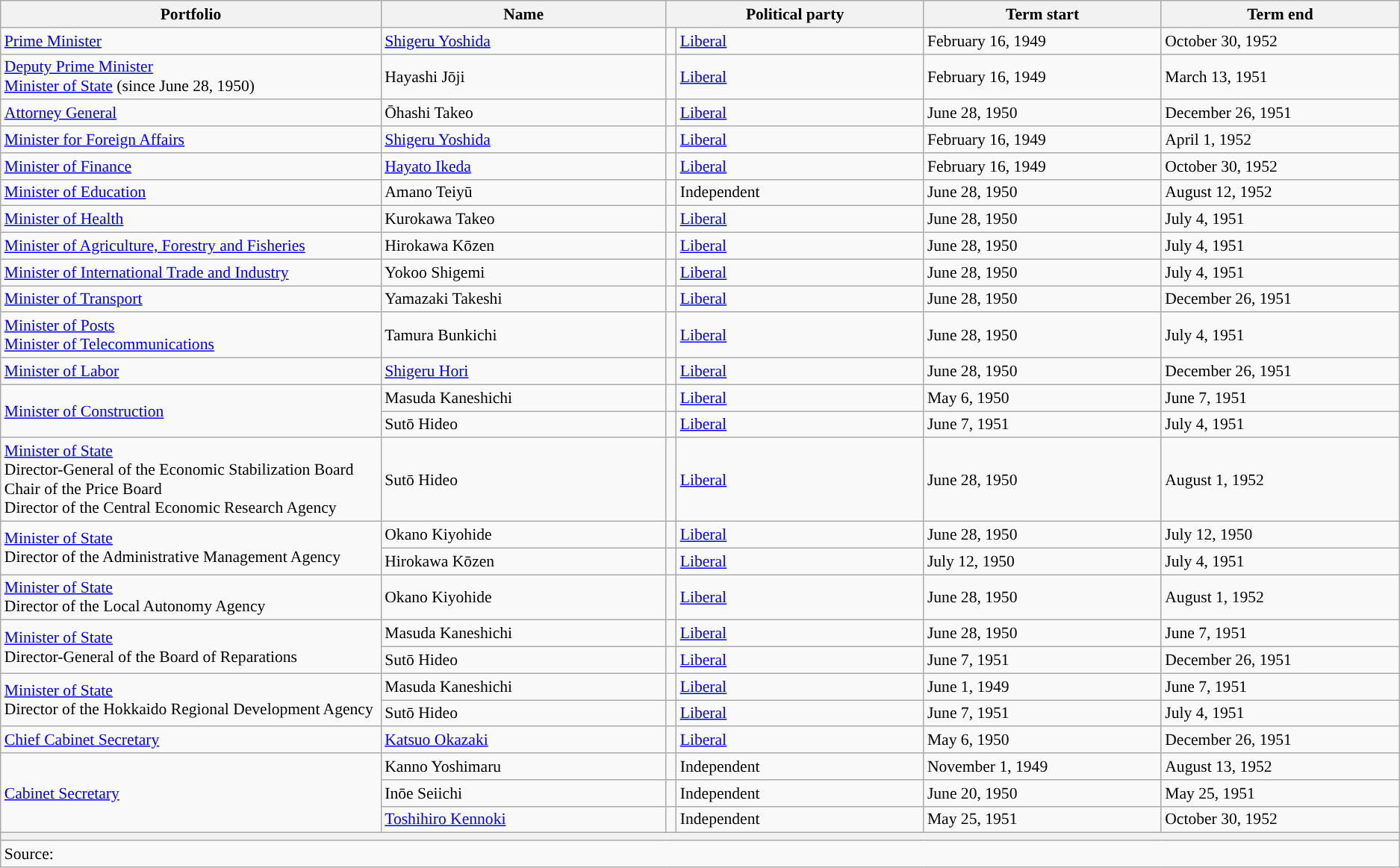<table class="wikitable unsortable" style="font-size: 90%;">
<tr>
<th scope="col" width="20%">Portfolio</th>
<th scope="col" width="15%">Name</th>
<th colspan="2" scope="col" width="13.5%">Political party</th>
<th scope="col" width="12.5%">Term start</th>
<th scope="col" width="12.5%">Term end</th>
</tr>
<tr>
<td style="text-align: left;"><a href='#'>Prime Minister</a></td>
<td><a href='#'>Shigeru Yoshida</a></td>
<td width="0.5%" style="background:"></td>
<td><a href='#'>Liberal</a></td>
<td>February 16, 1949</td>
<td>October 30, 1952</td>
</tr>
<tr>
<td><a href='#'>Deputy Prime Minister</a><br><a href='#'>Minister of State</a> (since June 28, 1950)</td>
<td>Hayashi Jōji</td>
<td style="color:inherit;background:"></td>
<td><a href='#'>Liberal</a></td>
<td>February 16, 1949</td>
<td>March 13, 1951</td>
</tr>
<tr>
<td><a href='#'>Attorney General</a></td>
<td>Ōhashi Takeo</td>
<td style="color:inherit;background:"></td>
<td><a href='#'>Liberal</a></td>
<td>June 28, 1950</td>
<td>December 26, 1951</td>
</tr>
<tr>
<td><a href='#'>Minister for Foreign Affairs</a></td>
<td><a href='#'>Shigeru Yoshida</a></td>
<td style="color:inherit;background:"></td>
<td><a href='#'>Liberal</a></td>
<td>February 16, 1949</td>
<td>April 1, 1952</td>
</tr>
<tr>
<td><a href='#'>Minister of Finance</a></td>
<td><a href='#'>Hayato Ikeda</a></td>
<td style="color:inherit;background:"></td>
<td><a href='#'>Liberal</a></td>
<td>February 16, 1949</td>
<td>October 30, 1952</td>
</tr>
<tr>
<td><a href='#'>Minister of Education</a></td>
<td>Amano Teiyū</td>
<td style="color:inherit;background:"></td>
<td>Independent</td>
<td>June 28, 1950</td>
<td>August 12, 1952</td>
</tr>
<tr>
<td><a href='#'>Minister of Health</a></td>
<td>Kurokawa Takeo</td>
<td style="color:inherit;background:"></td>
<td><a href='#'>Liberal</a></td>
<td>June 28, 1950</td>
<td>July 4, 1951</td>
</tr>
<tr>
<td><a href='#'>Minister of Agriculture, Forestry and Fisheries</a></td>
<td>Hirokawa Kōzen</td>
<td style="color:inherit;background:"></td>
<td><a href='#'>Liberal</a></td>
<td>June 28, 1950</td>
<td>July 4, 1951</td>
</tr>
<tr>
<td><a href='#'>Minister of International Trade and Industry</a></td>
<td>Yokoo Shigemi</td>
<td style="color:inherit;background:"></td>
<td><a href='#'>Liberal</a></td>
<td>June 28, 1950</td>
<td>July 4, 1951</td>
</tr>
<tr>
<td><a href='#'>Minister of Transport</a></td>
<td>Yamazaki Takeshi</td>
<td style="color:inherit;background:"></td>
<td><a href='#'>Liberal</a></td>
<td>June 28, 1950</td>
<td>December 26, 1951</td>
</tr>
<tr>
<td><a href='#'>Minister of Posts</a><br><a href='#'>Minister of Telecommunications</a></td>
<td>Tamura Bunkichi</td>
<td style="color:inherit;background:"></td>
<td><a href='#'>Liberal</a></td>
<td>June 28, 1950</td>
<td>July 4, 1951</td>
</tr>
<tr>
<td><a href='#'>Minister of Labor</a></td>
<td><a href='#'>Shigeru Hori</a></td>
<td style="color:inherit;background:"></td>
<td><a href='#'>Liberal</a></td>
<td>June 28, 1950</td>
<td>December 26, 1951</td>
</tr>
<tr>
<td rowspan="2"><a href='#'>Minister of Construction</a></td>
<td>Masuda Kaneshichi</td>
<td style="color:inherit;background:"></td>
<td><a href='#'>Liberal</a></td>
<td>May 6, 1950</td>
<td>June 7, 1951</td>
</tr>
<tr>
<td>Sutō Hideo</td>
<td style="color:inherit;background:"></td>
<td><a href='#'>Liberal</a></td>
<td>June 7, 1951</td>
<td>July 4, 1951</td>
</tr>
<tr>
<td><a href='#'>Minister of State</a><br>Director-General of the Economic Stabilization Board<br>Chair of the Price Board<br>Director of the Central Economic Research Agency</td>
<td>Sutō Hideo</td>
<td style="color:inherit;background:"></td>
<td><a href='#'>Liberal</a></td>
<td>June 28, 1950</td>
<td>August 1, 1952</td>
</tr>
<tr>
<td rowspan="2"><a href='#'>Minister of State</a><br>Director of the Administrative Management Agency</td>
<td>Okano Kiyohide</td>
<td style="color:inherit;background:"></td>
<td><a href='#'>Liberal</a></td>
<td>June 28, 1950</td>
<td>July 12, 1950</td>
</tr>
<tr>
<td>Hirokawa Kōzen</td>
<td style="color:inherit;background:"></td>
<td><a href='#'>Liberal</a></td>
<td>July 12, 1950</td>
<td>July 4, 1951</td>
</tr>
<tr>
<td><a href='#'>Minister of State</a><br>Director of the Local Autonomy Agency</td>
<td>Okano Kiyohide</td>
<td style="color:inherit;background:"></td>
<td><a href='#'>Liberal</a></td>
<td>June 28, 1950</td>
<td>August 1, 1952</td>
</tr>
<tr>
<td rowspan="2"><a href='#'>Minister of State</a><br>Director-General of the Board of Reparations</td>
<td>Masuda Kaneshichi</td>
<td style="color:inherit;background:"></td>
<td><a href='#'>Liberal</a></td>
<td>June 28, 1950</td>
<td>June 7, 1951</td>
</tr>
<tr>
<td>Sutō Hideo</td>
<td style="color:inherit;background:"></td>
<td><a href='#'>Liberal</a></td>
<td>June 7, 1951</td>
<td>December 26, 1951</td>
</tr>
<tr>
<td rowspan="2"><a href='#'>Minister of State</a><br>Director of the Hokkaido Regional Development Agency</td>
<td>Masuda Kaneshichi</td>
<td style="color:inherit;background:"></td>
<td><a href='#'>Liberal</a></td>
<td>June 1, 1949</td>
<td>June 7, 1951</td>
</tr>
<tr>
<td>Sutō Hideo</td>
<td style="color:inherit;background:"></td>
<td><a href='#'>Liberal</a></td>
<td>June 7, 1951</td>
<td>July 4, 1951</td>
</tr>
<tr>
<td><a href='#'>Chief Cabinet Secretary</a></td>
<td><a href='#'>Katsuo Okazaki</a></td>
<td style="color:inherit;background:"></td>
<td><a href='#'>Liberal</a></td>
<td>May 6, 1950</td>
<td>December 26, 1951</td>
</tr>
<tr>
<td rowspan="3"><a href='#'>Cabinet Secretary</a></td>
<td>Kanno Yoshimaru</td>
<td style="color:inherit;background:"></td>
<td>Independent</td>
<td>November 1, 1949</td>
<td>August 13, 1952</td>
</tr>
<tr>
<td>Inōe Seiichi</td>
<td style="color:inherit;background:"></td>
<td>Independent</td>
<td>June 20, 1950</td>
<td>May 25, 1951</td>
</tr>
<tr>
<td><a href='#'>Toshihiro Kennoki</a></td>
<td style="color:inherit;background:"></td>
<td>Independent</td>
<td>May 25, 1951</td>
<td>October 30, 1952</td>
</tr>
<tr>
<th colspan="6"></th>
</tr>
<tr>
<td colspan="6">Source:</td>
</tr>
</table>
